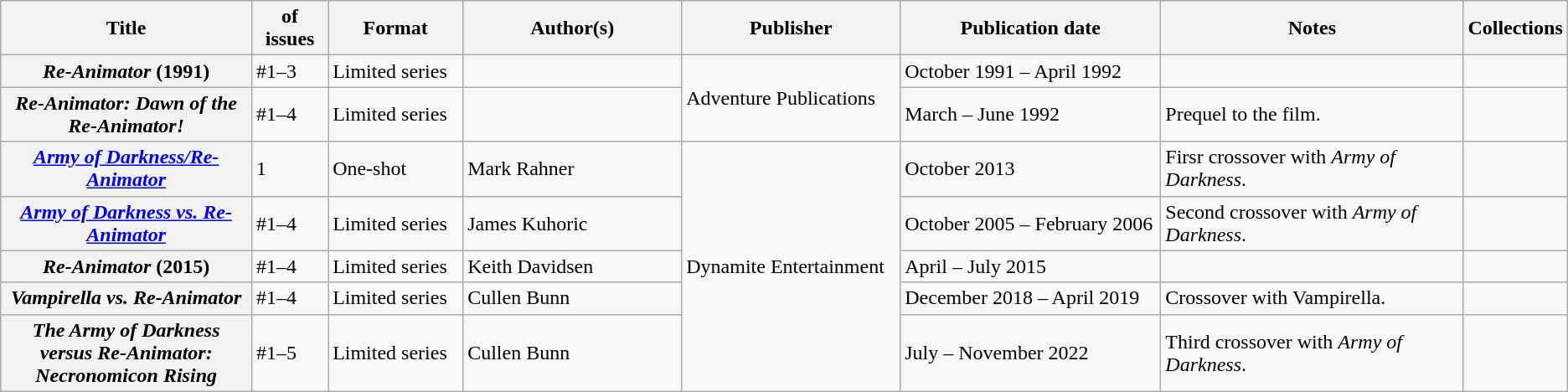<table class="wikitable">
<tr>
<th>Title</th>
<th style="width:40pt"> of issues</th>
<th style="width:75pt">Format</th>
<th style="width:125pt">Author(s)</th>
<th style="width:125pt">Publisher</th>
<th style="width:150pt">Publication date</th>
<th style="width:175pt">Notes</th>
<th>Collections</th>
</tr>
<tr>
<th><em>Re-Animator</em> (1991)</th>
<td>#1–3</td>
<td>Limited series</td>
<td></td>
<td rowspan="2">Adventure Publications</td>
<td>October 1991 – April 1992</td>
<td></td>
<td></td>
</tr>
<tr>
<th><em>Re-Animator: Dawn of the Re-Animator!</em></th>
<td>#1–4</td>
<td>Limited series</td>
<td></td>
<td>March – June 1992</td>
<td>Prequel to the film.</td>
<td></td>
</tr>
<tr>
<th><em><a href='#'>Army of Darkness/Re-Animator</a></em></th>
<td>1</td>
<td>One-shot</td>
<td>Mark Rahner</td>
<td rowspan="5">Dynamite Entertainment</td>
<td>October 2013</td>
<td>Firsr crossover with <em>Army of Darkness</em>.</td>
<td></td>
</tr>
<tr>
<th><em><a href='#'>Army of Darkness vs. Re-Animator</a></em></th>
<td>#1–4</td>
<td>Limited series</td>
<td>James Kuhoric</td>
<td>October 2005 – February 2006</td>
<td>Second crossover with <em>Army of Darkness</em>.</td>
<td></td>
</tr>
<tr>
<th><em>Re-Animator</em> (2015)</th>
<td>#1–4</td>
<td>Limited series</td>
<td>Keith Davidsen</td>
<td>April – July 2015</td>
<td></td>
<td></td>
</tr>
<tr>
<th><em>Vampirella vs. Re-Animator</em></th>
<td>#1–4</td>
<td>Limited series</td>
<td>Cullen Bunn</td>
<td>December 2018 – April 2019</td>
<td>Crossover with Vampirella.</td>
<td></td>
</tr>
<tr>
<th><em>The Army of Darkness versus Re-Animator: Necronomicon Rising</em></th>
<td>#1–5</td>
<td>Limited series</td>
<td>Cullen Bunn</td>
<td>July – November 2022</td>
<td>Third crossover with <em>Army of Darkness</em>.</td>
<td></td>
</tr>
</table>
